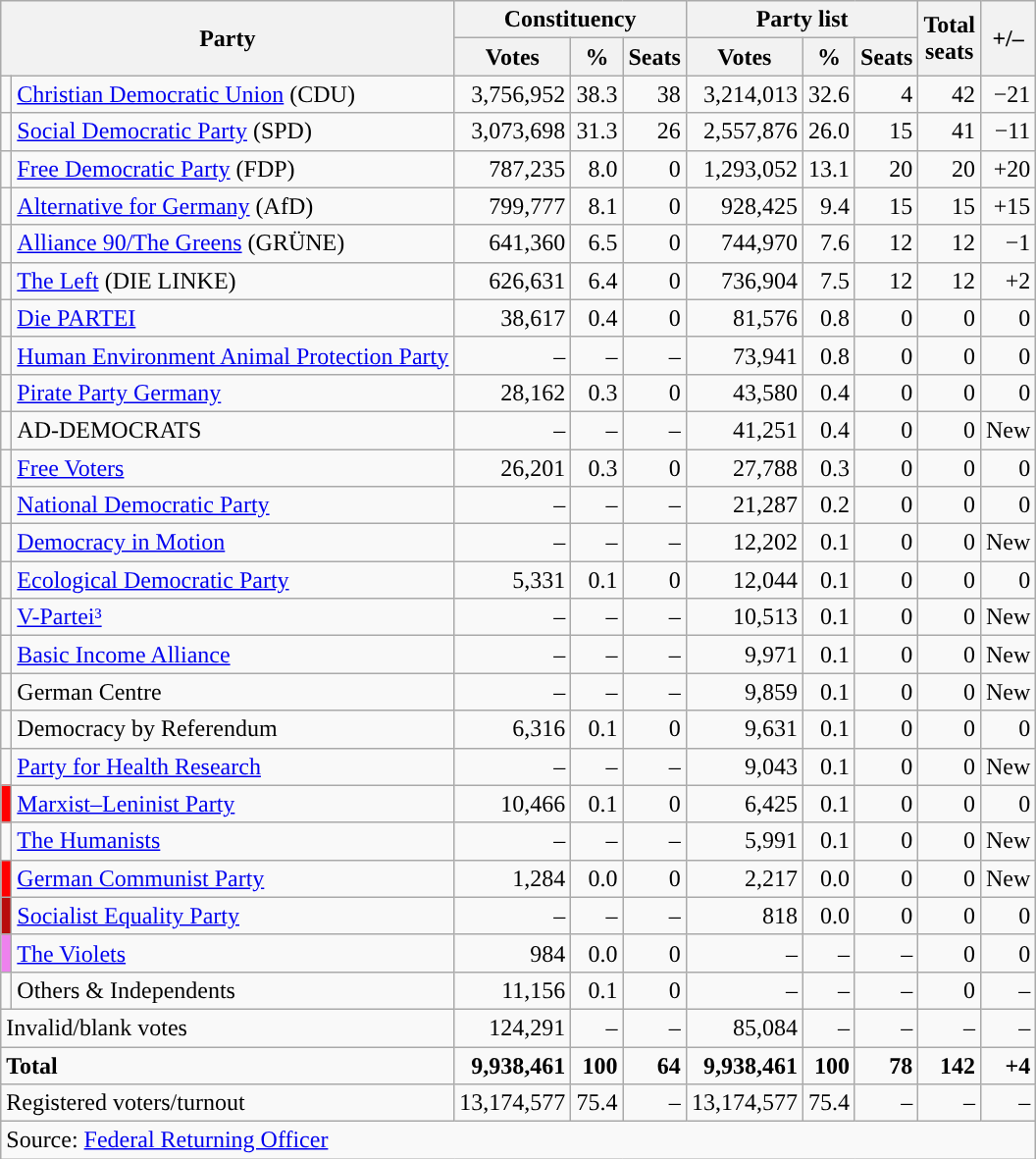<table class="wikitable" style="text-align:right">
<tr>
<th colspan="2" rowspan="2">Party</th>
<th colspan="3">Constituency</th>
<th colspan="3">Party list</th>
<th rowspan="2">Total<br>seats</th>
<th rowspan="2">+/–</th>
</tr>
<tr>
<th>Votes</th>
<th>%</th>
<th>Seats</th>
<th>Votes</th>
<th>%</th>
<th>Seats</th>
</tr>
<tr>
<td></td>
<td align="left"><a href='#'>Christian Democratic Union</a> (CDU)</td>
<td>3,756,952</td>
<td>38.3</td>
<td>38</td>
<td>3,214,013</td>
<td>32.6</td>
<td>4</td>
<td>42</td>
<td>−21</td>
</tr>
<tr>
<td></td>
<td align="left"><a href='#'>Social Democratic Party</a> (SPD)</td>
<td>3,073,698</td>
<td>31.3</td>
<td>26</td>
<td>2,557,876</td>
<td>26.0</td>
<td>15</td>
<td>41</td>
<td>−11</td>
</tr>
<tr>
<td></td>
<td align="left"><a href='#'>Free Democratic Party</a> (FDP)</td>
<td>787,235</td>
<td>8.0</td>
<td>0</td>
<td>1,293,052</td>
<td>13.1</td>
<td>20</td>
<td>20</td>
<td>+20</td>
</tr>
<tr>
<td></td>
<td align="left"><a href='#'>Alternative for Germany</a> (AfD)</td>
<td>799,777</td>
<td>8.1</td>
<td>0</td>
<td>928,425</td>
<td>9.4</td>
<td>15</td>
<td>15</td>
<td>+15</td>
</tr>
<tr>
<td></td>
<td align="left"><a href='#'>Alliance 90/The Greens</a> (GRÜNE)</td>
<td>641,360</td>
<td>6.5</td>
<td>0</td>
<td>744,970</td>
<td>7.6</td>
<td>12</td>
<td>12</td>
<td>−1</td>
</tr>
<tr>
<td></td>
<td align="left"><a href='#'>The Left</a> (DIE LINKE)</td>
<td>626,631</td>
<td>6.4</td>
<td>0</td>
<td>736,904</td>
<td>7.5</td>
<td>12</td>
<td>12</td>
<td>+2</td>
</tr>
<tr>
<td style="background-color:"></td>
<td align="left"><a href='#'>Die PARTEI</a></td>
<td>38,617</td>
<td>0.4</td>
<td>0</td>
<td>81,576</td>
<td>0.8</td>
<td>0</td>
<td>0</td>
<td>0</td>
</tr>
<tr>
<td style="background-color:"></td>
<td align="left"><a href='#'>Human Environment Animal Protection Party</a></td>
<td>–</td>
<td>–</td>
<td>–</td>
<td>73,941</td>
<td>0.8</td>
<td>0</td>
<td>0</td>
<td>0</td>
</tr>
<tr>
<td style="background-color:"></td>
<td align="left"><a href='#'>Pirate Party Germany</a></td>
<td>28,162</td>
<td>0.3</td>
<td>0</td>
<td>43,580</td>
<td>0.4</td>
<td>0</td>
<td>0</td>
<td>0</td>
</tr>
<tr>
<td></td>
<td align="left">AD-DEMOCRATS</td>
<td>–</td>
<td>–</td>
<td>–</td>
<td>41,251</td>
<td>0.4</td>
<td>0</td>
<td>0</td>
<td>New</td>
</tr>
<tr>
<td style="background-color:"></td>
<td align="left"><a href='#'>Free Voters</a></td>
<td>26,201</td>
<td>0.3</td>
<td>0</td>
<td>27,788</td>
<td>0.3</td>
<td>0</td>
<td>0</td>
<td>0</td>
</tr>
<tr>
<td style="background-color:"></td>
<td align="left"><a href='#'>National Democratic Party</a></td>
<td>–</td>
<td>–</td>
<td>–</td>
<td>21,287</td>
<td>0.2</td>
<td>0</td>
<td>0</td>
<td>0</td>
</tr>
<tr>
<td></td>
<td align="left"><a href='#'>Democracy in Motion</a></td>
<td>–</td>
<td>–</td>
<td>–</td>
<td>12,202</td>
<td>0.1</td>
<td>0</td>
<td>0</td>
<td>New</td>
</tr>
<tr>
<td style="background-color:"></td>
<td align="left"><a href='#'>Ecological Democratic Party</a></td>
<td>5,331</td>
<td>0.1</td>
<td>0</td>
<td>12,044</td>
<td>0.1</td>
<td>0</td>
<td>0</td>
<td>0</td>
</tr>
<tr>
<td style="background-color:"></td>
<td align="left"><a href='#'>V-Partei³</a></td>
<td>–</td>
<td>–</td>
<td>–</td>
<td>10,513</td>
<td>0.1</td>
<td>0</td>
<td>0</td>
<td>New</td>
</tr>
<tr>
<td style="background-color:"></td>
<td align="left"><a href='#'>Basic Income Alliance</a></td>
<td>–</td>
<td>–</td>
<td>–</td>
<td>9,971</td>
<td>0.1</td>
<td>0</td>
<td>0</td>
<td>New</td>
</tr>
<tr>
<td></td>
<td align="left">German Centre</td>
<td>–</td>
<td>–</td>
<td>–</td>
<td>9,859</td>
<td>0.1</td>
<td>0</td>
<td>0</td>
<td>New</td>
</tr>
<tr>
<td></td>
<td align="left">Democracy by Referendum</td>
<td>6,316</td>
<td>0.1</td>
<td>0</td>
<td>9,631</td>
<td>0.1</td>
<td>0</td>
<td>0</td>
<td>0</td>
</tr>
<tr>
<td></td>
<td align="left"><a href='#'>Party for Health Research</a></td>
<td>–</td>
<td>–</td>
<td>–</td>
<td>9,043</td>
<td>0.1</td>
<td>0</td>
<td>0</td>
<td>New</td>
</tr>
<tr>
<td style="background-color:red"></td>
<td align="left"><a href='#'>Marxist–Leninist Party</a></td>
<td>10,466</td>
<td>0.1</td>
<td>0</td>
<td>6,425</td>
<td>0.1</td>
<td>0</td>
<td>0</td>
<td>0</td>
</tr>
<tr>
<td></td>
<td align="left"><a href='#'>The Humanists</a></td>
<td>–</td>
<td>–</td>
<td>–</td>
<td>5,991</td>
<td>0.1</td>
<td>0</td>
<td>0</td>
<td>New</td>
</tr>
<tr>
<td style="background-color:red"></td>
<td align="left"><a href='#'>German Communist Party</a></td>
<td>1,284</td>
<td>0.0</td>
<td>0</td>
<td>2,217</td>
<td>0.0</td>
<td>0</td>
<td>0</td>
<td>New</td>
</tr>
<tr>
<td style="background-color:#B80D0C"></td>
<td align="left"><a href='#'>Socialist Equality Party</a></td>
<td>–</td>
<td>–</td>
<td>–</td>
<td>818</td>
<td>0.0</td>
<td>0</td>
<td>0</td>
<td>0</td>
</tr>
<tr>
<td style="background-color:violet"></td>
<td align="left"><a href='#'>The Violets</a></td>
<td>984</td>
<td>0.0</td>
<td>0</td>
<td>–</td>
<td>–</td>
<td>–</td>
<td>0</td>
<td>0</td>
</tr>
<tr>
<td></td>
<td align="left">Others & Independents</td>
<td>11,156</td>
<td>0.1</td>
<td>0</td>
<td>–</td>
<td>–</td>
<td>–</td>
<td>0</td>
<td>–</td>
</tr>
<tr>
<td colspan="2" align="left">Invalid/blank votes</td>
<td>124,291</td>
<td>–</td>
<td>–</td>
<td>85,084</td>
<td>–</td>
<td>–</td>
<td>–</td>
<td>–</td>
</tr>
<tr>
<td colspan="2" align="left"><strong>Total</strong></td>
<td><strong>9,938,461</strong></td>
<td><strong>100</strong></td>
<td><strong>64</strong></td>
<td><strong>9,938,461</strong></td>
<td><strong>100</strong></td>
<td><strong>78</strong></td>
<td><strong>142</strong></td>
<td><strong>+4</strong></td>
</tr>
<tr>
<td colspan="2" align="left">Registered voters/turnout</td>
<td>13,174,577</td>
<td>75.4</td>
<td>–</td>
<td>13,174,577</td>
<td>75.4</td>
<td>–</td>
<td>–</td>
<td>–</td>
</tr>
<tr>
<td colspan="10" align="left">Source: <a href='#'>Federal Returning Officer</a></td>
</tr>
</table>
